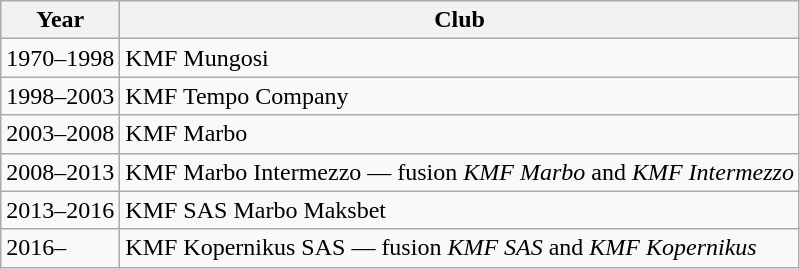<table class="wikitable">
<tr>
<th>Year</th>
<th>Club</th>
</tr>
<tr>
<td>1970–1998</td>
<td>KMF Mungosi</td>
</tr>
<tr>
<td>1998–2003</td>
<td>KMF Tempo Company</td>
</tr>
<tr>
<td>2003–2008</td>
<td>KMF Marbo</td>
</tr>
<tr>
<td>2008–2013</td>
<td>KMF Marbo Intermezzo — fusion <em>KMF Marbo</em> and <em>KMF Intermezzo</em></td>
</tr>
<tr>
<td>2013–2016</td>
<td>KMF SAS Marbo Maksbet</td>
</tr>
<tr>
<td>2016–</td>
<td>KMF Kopernikus SAS — fusion <em>KMF SAS</em> and <em>KMF Kopernikus</em></td>
</tr>
</table>
